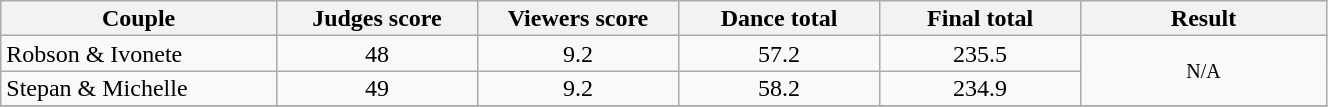<table class="wikitable" style="font-size:100%; line-height:16px; text-align:center" width="70%">
<tr>
<th width=085>Couple</th>
<th width=060>Judges score</th>
<th width=060>Viewers score</th>
<th width=060>Dance total</th>
<th width=060>Final total</th>
<th width=075>Result</th>
</tr>
<tr>
<td align="left">Robson & Ivonete</td>
<td>48</td>
<td>9.2</td>
<td>57.2</td>
<td>235.5</td>
<td rowspan=2><small>N/A</small></td>
</tr>
<tr>
<td align="left">Stepan & Michelle</td>
<td>49</td>
<td>9.2</td>
<td>58.2</td>
<td>234.9</td>
</tr>
<tr>
</tr>
</table>
